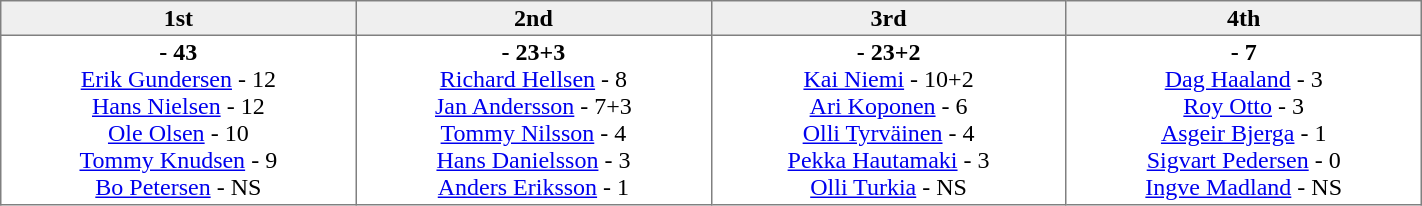<table border=1 cellpadding=2 cellspacing=0 width=75% style="border-collapse:collapse">
<tr align=center style="background:#efefef;">
<th width=20% >1st</th>
<th width=20% >2nd</th>
<th width=20% >3rd</th>
<th width=20%>4th</th>
</tr>
<tr align=center>
<td valign=top ><strong> - 43</strong><br><a href='#'>Erik Gundersen</a> - 12 <br><a href='#'>Hans Nielsen</a> - 12 <br><a href='#'>Ole Olsen</a> - 10 <br><a href='#'>Tommy Knudsen</a> - 9 <br><a href='#'>Bo Petersen</a> - NS</td>
<td valign=top ><strong> - 23+3</strong><br><a href='#'>Richard Hellsen</a> - 8 <br><a href='#'>Jan Andersson</a> - 7+3 <br><a href='#'>Tommy Nilsson</a> - 4 <br><a href='#'>Hans Danielsson</a> - 3 <br><a href='#'>Anders Eriksson</a> - 1</td>
<td valign=top ><strong> - 23+2</strong><br><a href='#'>Kai Niemi</a> - 10+2 <br><a href='#'>Ari Koponen</a> - 6 <br><a href='#'>Olli Tyrväinen</a> - 4 <br><a href='#'>Pekka Hautamaki</a> - 3 <br><a href='#'>Olli Turkia</a> - NS</td>
<td valign=top><strong> - 7</strong><br><a href='#'>Dag Haaland</a> - 3 <br><a href='#'>Roy Otto</a> - 3 <br><a href='#'>Asgeir Bjerga</a> - 1 <br><a href='#'>Sigvart Pedersen</a> - 0 <br><a href='#'>Ingve Madland</a> - NS</td>
</tr>
</table>
